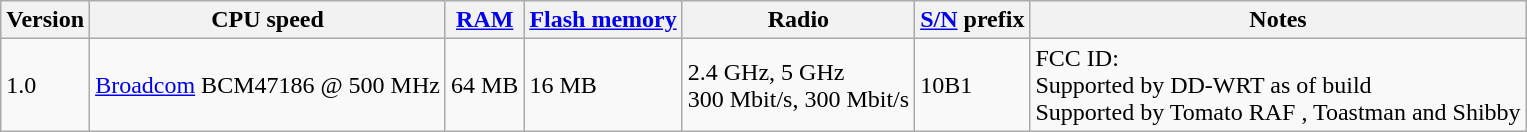<table class="wikitable">
<tr>
<th>Version</th>
<th>CPU speed</th>
<th><a href='#'>RAM</a></th>
<th><a href='#'>Flash memory</a></th>
<th>Radio</th>
<th><a href='#'>S/N</a> prefix</th>
<th>Notes</th>
</tr>
<tr>
<td>1.0</td>
<td><a href='#'>Broadcom</a> BCM47186 @ 500 MHz</td>
<td>64 MB</td>
<td>16 MB</td>
<td>2.4 GHz, 5 GHz<br>300 Mbit/s, 300 Mbit/s</td>
<td>10B1</td>
<td>FCC ID: <br>Supported by DD-WRT as of build <br>Supported by Tomato RAF , Toastman and Shibby</td>
</tr>
</table>
